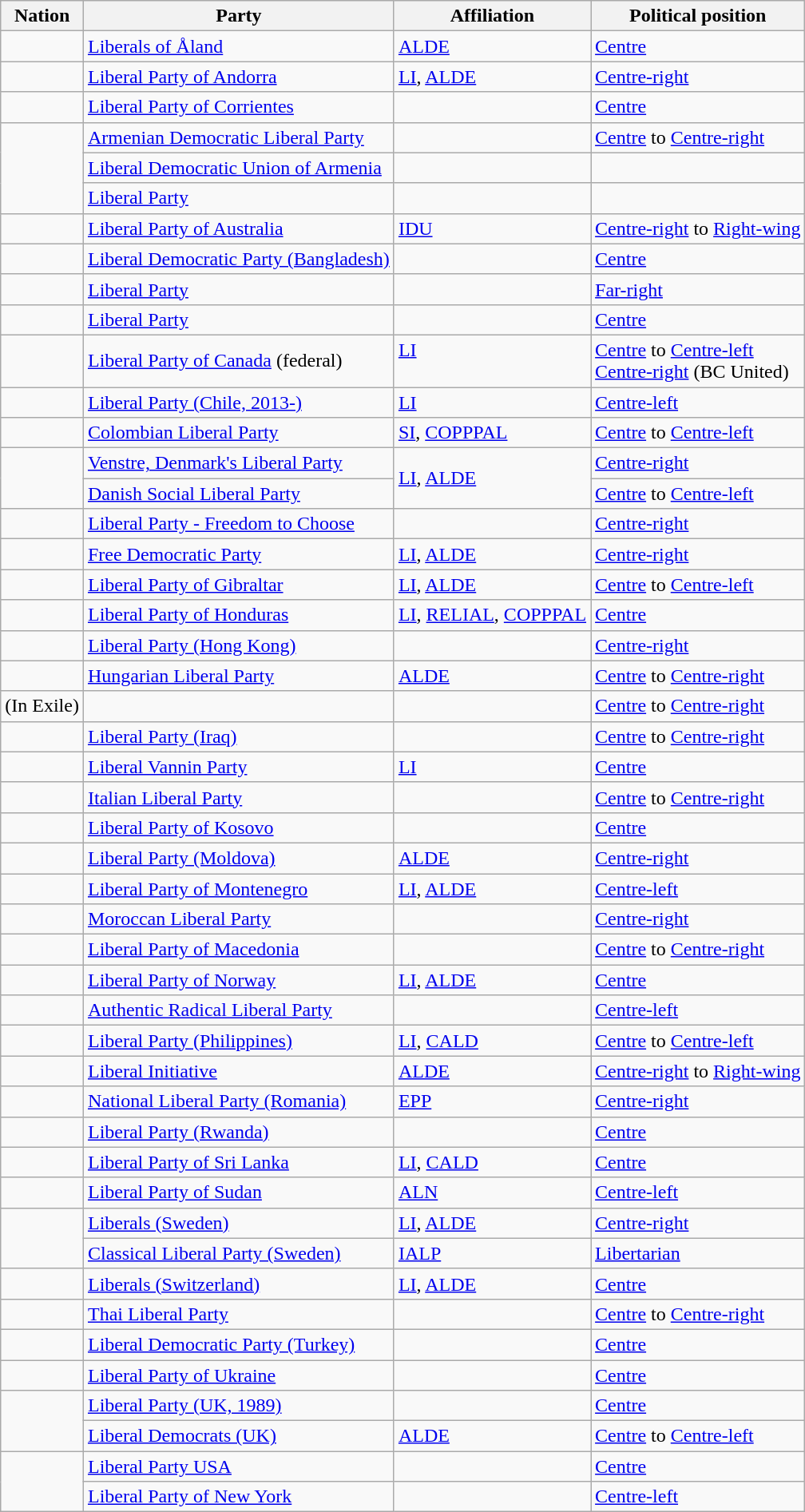<table class="wikitable sortable">
<tr>
<th>Nation</th>
<th>Party</th>
<th>Affiliation</th>
<th>Political position</th>
</tr>
<tr>
<td></td>
<td><a href='#'>Liberals of Åland</a></td>
<td valign="top"><a href='#'>ALDE</a></td>
<td><a href='#'>Centre</a></td>
</tr>
<tr>
<td></td>
<td><a href='#'>Liberal Party of Andorra</a></td>
<td><a href='#'>LI</a>, <a href='#'>ALDE</a></td>
<td><a href='#'>Centre-right</a></td>
</tr>
<tr>
<td></td>
<td><a href='#'>Liberal Party of Corrientes</a></td>
<td></td>
<td><a href='#'>Centre</a></td>
</tr>
<tr>
<td rowspan="3"></td>
<td><a href='#'>Armenian Democratic Liberal Party</a></td>
<td></td>
<td><a href='#'>Centre</a> to <a href='#'>Centre-right</a></td>
</tr>
<tr>
<td><a href='#'>Liberal Democratic Union of Armenia</a></td>
<td valign="top"></td>
<td></td>
</tr>
<tr>
<td><a href='#'>Liberal Party</a></td>
<td valign="top"></td>
<td></td>
</tr>
<tr>
<td><br></td>
<td><a href='#'>Liberal Party of Australia</a><br></td>
<td><a href='#'>IDU</a></td>
<td><a href='#'>Centre-right</a> to <a href='#'>Right-wing</a></td>
</tr>
<tr>
<td></td>
<td><a href='#'>Liberal Democratic Party (Bangladesh)</a></td>
<td></td>
<td><a href='#'>Centre</a></td>
</tr>
<tr>
<td></td>
<td><a href='#'>Liberal Party</a></td>
<td></td>
<td><a href='#'>Far-right</a></td>
</tr>
<tr>
<td></td>
<td><a href='#'>Liberal Party</a></td>
<td></td>
<td><a href='#'>Centre</a></td>
</tr>
<tr>
<td><br></td>
<td><a href='#'>Liberal Party of Canada</a> (federal)<br></td>
<td valign="top"><a href='#'>LI</a></td>
<td><a href='#'>Centre</a> to <a href='#'>Centre-left</a><br><a href='#'>Centre-right</a> (BC United)</td>
</tr>
<tr>
<td></td>
<td><a href='#'>Liberal Party (Chile, 2013-)</a></td>
<td><a href='#'>LI</a></td>
<td><a href='#'>Centre-left</a></td>
</tr>
<tr>
<td></td>
<td><a href='#'>Colombian Liberal Party</a></td>
<td><a href='#'>SI</a>, <a href='#'>COPPPAL</a></td>
<td><a href='#'>Centre</a> to <a href='#'>Centre-left</a></td>
</tr>
<tr>
<td rowspan="2"></td>
<td><a href='#'>Venstre, Denmark's Liberal Party</a></td>
<td rowspan="2"><a href='#'>LI</a>, <a href='#'>ALDE</a></td>
<td><a href='#'>Centre-right</a></td>
</tr>
<tr>
<td><a href='#'>Danish Social Liberal Party</a></td>
<td><a href='#'>Centre</a> to <a href='#'>Centre-left</a></td>
</tr>
<tr>
<td></td>
<td><a href='#'>Liberal Party - Freedom to Choose</a></td>
<td></td>
<td><a href='#'>Centre-right</a></td>
</tr>
<tr>
<td></td>
<td><a href='#'>Free Democratic Party</a></td>
<td><a href='#'>LI</a>, <a href='#'>ALDE</a></td>
<td><a href='#'>Centre-right</a></td>
</tr>
<tr>
<td></td>
<td><a href='#'>Liberal Party of Gibraltar</a></td>
<td><a href='#'>LI</a>, <a href='#'>ALDE</a></td>
<td><a href='#'>Centre</a> to <a href='#'>Centre-left</a></td>
</tr>
<tr>
<td></td>
<td><a href='#'>Liberal Party of Honduras</a></td>
<td><a href='#'>LI</a>, <a href='#'>RELIAL</a>, <a href='#'>COPPPAL</a></td>
<td><a href='#'>Centre</a></td>
</tr>
<tr>
<td></td>
<td><a href='#'>Liberal Party (Hong Kong)</a></td>
<td></td>
<td><a href='#'>Centre-right</a></td>
</tr>
<tr>
<td></td>
<td><a href='#'>Hungarian Liberal Party</a></td>
<td><a href='#'>ALDE</a></td>
<td><a href='#'>Centre</a> to <a href='#'>Centre-right</a></td>
</tr>
<tr>
<td> (In Exile)</td>
<td></td>
<td></td>
<td><a href='#'>Centre</a> to <a href='#'>Centre-right</a></td>
</tr>
<tr>
<td></td>
<td><a href='#'>Liberal Party (Iraq)</a></td>
<td></td>
<td><a href='#'>Centre</a> to <a href='#'>Centre-right</a></td>
</tr>
<tr>
<td></td>
<td><a href='#'>Liberal Vannin Party</a></td>
<td><a href='#'>LI</a></td>
<td><a href='#'>Centre</a></td>
</tr>
<tr>
<td></td>
<td><a href='#'>Italian Liberal Party</a></td>
<td></td>
<td><a href='#'>Centre</a> to <a href='#'>Centre-right</a></td>
</tr>
<tr>
<td></td>
<td><a href='#'>Liberal Party of Kosovo</a></td>
<td></td>
<td><a href='#'>Centre</a></td>
</tr>
<tr>
<td></td>
<td><a href='#'>Liberal Party (Moldova)</a></td>
<td><a href='#'>ALDE</a></td>
<td><a href='#'>Centre-right</a></td>
</tr>
<tr>
<td></td>
<td><a href='#'>Liberal Party of Montenegro</a></td>
<td><a href='#'>LI</a>, <a href='#'>ALDE</a></td>
<td><a href='#'>Centre-left</a></td>
</tr>
<tr>
<td></td>
<td><a href='#'>Moroccan Liberal Party</a></td>
<td></td>
<td><a href='#'>Centre-right</a></td>
</tr>
<tr>
<td></td>
<td><a href='#'>Liberal Party of Macedonia</a></td>
<td></td>
<td><a href='#'>Centre</a> to <a href='#'>Centre-right</a></td>
</tr>
<tr>
<td></td>
<td><a href='#'>Liberal Party of Norway</a></td>
<td><a href='#'>LI</a>, <a href='#'>ALDE</a></td>
<td><a href='#'>Centre</a></td>
</tr>
<tr>
<td></td>
<td><a href='#'>Authentic Radical Liberal Party</a></td>
<td></td>
<td><a href='#'>Centre-left</a></td>
</tr>
<tr>
<td></td>
<td><a href='#'>Liberal Party (Philippines)</a></td>
<td><a href='#'>LI</a>, <a href='#'>CALD</a></td>
<td><a href='#'>Centre</a> to <a href='#'>Centre-left</a></td>
</tr>
<tr>
<td></td>
<td><a href='#'>Liberal Initiative</a></td>
<td><a href='#'>ALDE</a></td>
<td><a href='#'>Centre-right</a> to <a href='#'>Right-wing</a></td>
</tr>
<tr>
<td></td>
<td><a href='#'>National Liberal Party (Romania)</a></td>
<td><a href='#'>EPP</a></td>
<td><a href='#'>Centre-right</a></td>
</tr>
<tr>
<td></td>
<td><a href='#'>Liberal Party (Rwanda)</a></td>
<td></td>
<td><a href='#'>Centre</a></td>
</tr>
<tr>
<td></td>
<td><a href='#'>Liberal Party of Sri Lanka</a></td>
<td><a href='#'>LI</a>, <a href='#'>CALD</a></td>
<td><a href='#'>Centre</a></td>
</tr>
<tr>
<td></td>
<td><a href='#'>Liberal Party of Sudan</a></td>
<td><a href='#'>ALN</a></td>
<td><a href='#'>Centre-left</a></td>
</tr>
<tr>
<td rowspan="2"></td>
<td><a href='#'>Liberals (Sweden)</a></td>
<td valign="top"><a href='#'>LI</a>, <a href='#'>ALDE</a></td>
<td><a href='#'>Centre-right</a></td>
</tr>
<tr>
<td><a href='#'>Classical Liberal Party (Sweden)</a></td>
<td><a href='#'>IALP</a></td>
<td><a href='#'>Libertarian</a></td>
</tr>
<tr>
<td></td>
<td><a href='#'>Liberals (Switzerland)</a></td>
<td><a href='#'>LI</a>, <a href='#'>ALDE</a></td>
<td><a href='#'>Centre</a></td>
</tr>
<tr>
<td></td>
<td><a href='#'>Thai Liberal Party</a></td>
<td></td>
<td><a href='#'>Centre</a> to <a href='#'>Centre-right</a></td>
</tr>
<tr>
<td></td>
<td><a href='#'>Liberal Democratic Party (Turkey)</a></td>
<td></td>
<td><a href='#'>Centre</a></td>
</tr>
<tr>
<td></td>
<td><a href='#'>Liberal Party of Ukraine</a></td>
<td></td>
<td><a href='#'>Centre</a></td>
</tr>
<tr>
<td rowspan="2"></td>
<td><a href='#'>Liberal Party (UK, 1989)</a></td>
<td valign="top"></td>
<td><a href='#'>Centre</a></td>
</tr>
<tr>
<td><a href='#'>Liberal Democrats (UK)</a></td>
<td><a href='#'>ALDE</a></td>
<td><a href='#'>Centre</a> to <a href='#'>Centre-left</a></td>
</tr>
<tr>
<td rowspan="2"><br></td>
<td><a href='#'>Liberal Party USA</a><br></td>
<td></td>
<td><a href='#'>Centre</a></td>
</tr>
<tr>
<td><a href='#'>Liberal Party of New York</a></td>
<td></td>
<td><a href='#'>Centre-left</a></td>
</tr>
</table>
